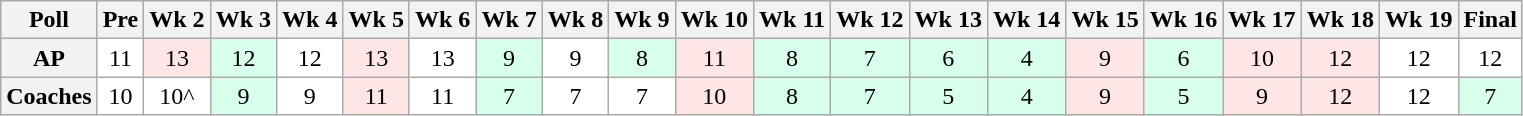<table class="wikitable" style="white-space:nowrap;">
<tr>
<th>Poll</th>
<th>Pre</th>
<th>Wk 2</th>
<th>Wk 3</th>
<th>Wk 4</th>
<th>Wk 5</th>
<th>Wk 6</th>
<th>Wk 7</th>
<th>Wk 8</th>
<th>Wk 9</th>
<th>Wk 10</th>
<th>Wk 11</th>
<th>Wk 12</th>
<th>Wk 13</th>
<th>Wk 14</th>
<th>Wk 15</th>
<th>Wk 16</th>
<th>Wk 17</th>
<th>Wk 18</th>
<th>Wk 19</th>
<th>Final</th>
</tr>
<tr style="text-align:center;">
<th>AP</th>
<td style="background:#FFF;">11</td>
<td style="background:#FFE6E6;">13</td>
<td style="background:#D8FFEB;">12</td>
<td style="background:#FFF;">12</td>
<td style="background:#FFE6E6;">13</td>
<td style="background:#FFF;">13</td>
<td style="background:#D8FFEB;">9</td>
<td style="background:#FFF;">9</td>
<td style="background:#D8FFEB;">8</td>
<td style="background:#FFE6E6;">11</td>
<td style="background:#D8FFEB;">8</td>
<td style="background:#D8FFEB;">7</td>
<td style="background:#D8FFEB;">6</td>
<td style="background:#D8FFEB;">4</td>
<td style="background:#FFE6E6;">9</td>
<td style="background:#D8FFEB;">6</td>
<td style="background:#FFE6E6;">10</td>
<td style="background:#FFE6E6;">12</td>
<td style="background:#FFF;">12</td>
<td style="background:#FFF;">12</td>
</tr>
<tr style="text-align:center;">
<th>Coaches</th>
<td style="background:#FFF;">10</td>
<td style="background:#FFF;">10^</td>
<td style="background:#D8FFEB;">9</td>
<td style="background:#FFF;">9</td>
<td style="background:#FFE6E6;">11</td>
<td style="background:#FFF;">11</td>
<td style="background:#D8FFEB;">7</td>
<td style="background:#FFF;">7</td>
<td style="background:#FFF;">7</td>
<td style="background:#FFE6E6;">10</td>
<td style="background:#D8FFEB;">8</td>
<td style="background:#D8FFEB;">7</td>
<td style="background:#D8FFEB;">5</td>
<td style="background:#D8FFEB;">4</td>
<td style="background:#FFE6E6;">9</td>
<td style="background:#D8FFEB;">5</td>
<td style="background:#FFE6E6;">9</td>
<td style="background:#FFE6E6;">12</td>
<td style="background:#FFF;">12</td>
<td style="background:#D8FFEB;">7</td>
</tr>
</table>
